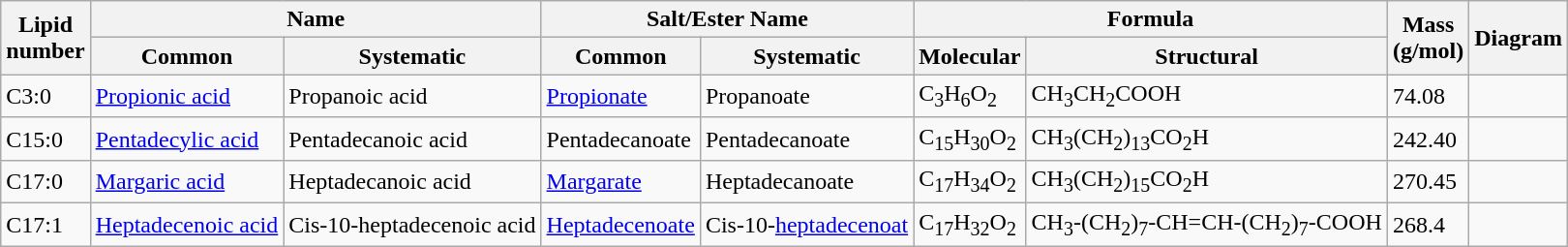<table class="wikitable">
<tr>
<th rowspan="2">Lipid<br>number</th>
<th colspan="2">Name</th>
<th colspan="2">Salt/Ester Name</th>
<th colspan="2">Formula</th>
<th rowspan="2">Mass<br>(g/mol)</th>
<th rowspan="2">Diagram</th>
</tr>
<tr>
<th>Common</th>
<th>Systematic</th>
<th>Common</th>
<th>Systematic</th>
<th>Molecular</th>
<th>Structural</th>
</tr>
<tr>
<td>C3:0</td>
<td><a href='#'>Propionic acid</a></td>
<td>Propanoic acid</td>
<td><a href='#'>Propionate</a></td>
<td>Propanoate</td>
<td>C<sub>3</sub>H<sub>6</sub>O<sub>2</sub></td>
<td>CH<sub>3</sub>CH<sub>2</sub>COOH</td>
<td>74.08</td>
<td></td>
</tr>
<tr>
<td>C15:0</td>
<td><a href='#'>Pentadecylic acid</a></td>
<td>Pentadecanoic acid</td>
<td>Pentadecanoate</td>
<td>Pentadecanoate</td>
<td>C<sub>15</sub>H<sub>30</sub>O<sub>2</sub></td>
<td>CH<sub>3</sub>(CH<sub>2</sub>)<sub>13</sub>CO<sub>2</sub>H</td>
<td>242.40</td>
<td></td>
</tr>
<tr>
<td>C17:0</td>
<td><a href='#'>Margaric acid</a></td>
<td>Heptadecanoic acid</td>
<td><a href='#'>Margarate</a></td>
<td>Heptadecanoate</td>
<td>C<sub>17</sub>H<sub>34</sub>O<sub>2</sub></td>
<td>CH<sub>3</sub>(CH<sub>2</sub>)<sub>15</sub>CO<sub>2</sub>H</td>
<td>270.45</td>
<td></td>
</tr>
<tr>
<td>C17:1</td>
<td><a href='#'>Heptadecenoic acid</a></td>
<td>Cis-10-heptadecenoic acid</td>
<td><a href='#'>Heptadecenoate</a></td>
<td>Cis-10-<a href='#'>heptadecenoat</a></td>
<td>C<sub>17</sub>H<sub>32</sub>O<sub>2</sub></td>
<td>CH<sub>3</sub>-(CH<sub>2</sub>)<sub>7</sub>-CH=CH-(CH<sub>2</sub>)<sub>7</sub>-COOH</td>
<td>268.4</td>
<td></td>
</tr>
</table>
